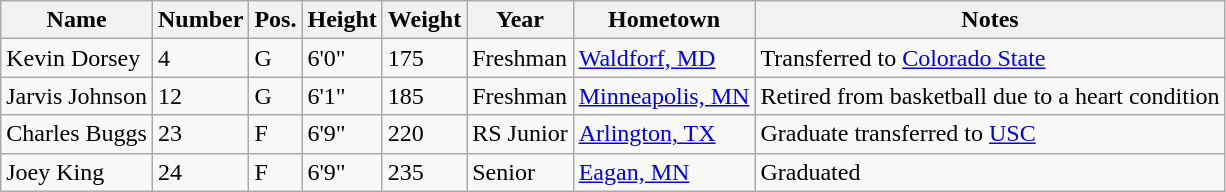<table class="wikitable sortable" border="1">
<tr>
<th>Name</th>
<th>Number</th>
<th>Pos.</th>
<th>Height</th>
<th>Weight</th>
<th>Year</th>
<th>Hometown</th>
<th class="unsortable">Notes</th>
</tr>
<tr>
<td>Kevin Dorsey</td>
<td>4</td>
<td>G</td>
<td>6'0"</td>
<td>175</td>
<td>Freshman</td>
<td><a href='#'>Waldforf, MD</a></td>
<td>Transferred to <a href='#'>Colorado State</a></td>
</tr>
<tr>
<td>Jarvis Johnson</td>
<td>12</td>
<td>G</td>
<td>6'1"</td>
<td>185</td>
<td>Freshman</td>
<td><a href='#'>Minneapolis, MN</a></td>
<td>Retired from basketball due to a heart condition</td>
</tr>
<tr>
<td>Charles Buggs</td>
<td>23</td>
<td>F</td>
<td>6'9"</td>
<td>220</td>
<td>RS Junior</td>
<td><a href='#'>Arlington, TX</a></td>
<td>Graduate transferred to <a href='#'>USC</a></td>
</tr>
<tr>
<td>Joey King</td>
<td>24</td>
<td>F</td>
<td>6'9"</td>
<td>235</td>
<td>Senior</td>
<td><a href='#'>Eagan, MN</a></td>
<td>Graduated</td>
</tr>
</table>
